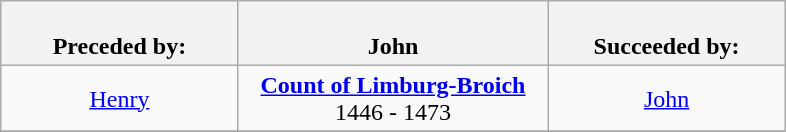<table class="wikitable" style="margin:1em auto;">
<tr align="center">
<th width=150px><br>Preceded by:</th>
<th width=200px><br>John</th>
<th width=150px><br>Succeeded by:</th>
</tr>
<tr align="center">
<td><a href='#'>Henry</a></td>
<td><strong><a href='#'>Count of Limburg-Broich</a></strong><br>1446 - 1473</td>
<td><a href='#'>John</a></td>
</tr>
<tr>
</tr>
</table>
